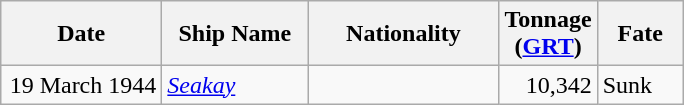<table class="wikitable sortable">
<tr>
<th width="100px">Date</th>
<th width="90px">Ship Name</th>
<th width="120px">Nationality</th>
<th width="25px">Tonnage <br>(<a href='#'>GRT</a>)</th>
<th width="50px">Fate</th>
</tr>
<tr>
<td align="right">19 March 1944</td>
<td align="left"><a href='#'><em>Seakay</em></a></td>
<td align="left"></td>
<td align="right">10,342</td>
<td align="left">Sunk</td>
</tr>
</table>
